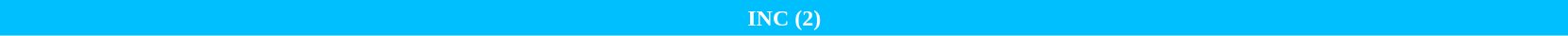<table style="width:88%; text-align:center;">
<tr style="color:white; height:25px">
<td style="background:DeepSkyBlue; width:100%;"><strong>INC (2)</strong></td>
</tr>
<tr>
</tr>
</table>
